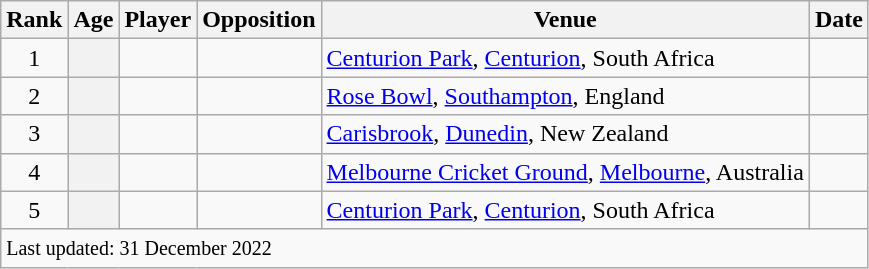<table class="wikitable plainrowheaders sortable">
<tr>
<th scope=col>Rank</th>
<th scope=col>Age</th>
<th scope=col>Player</th>
<th scope=col>Opposition</th>
<th scope=col>Venue</th>
<th scope=col>Date</th>
</tr>
<tr>
<td align=center>1</td>
<th scope=row style=text-align:center;></th>
<td></td>
<td></td>
<td><a href='#'>Centurion Park</a>, <a href='#'>Centurion</a>, South Africa</td>
<td><a href='#'></a></td>
</tr>
<tr>
<td align=center>2</td>
<th scope=row style=text-align:center;></th>
<td></td>
<td></td>
<td><a href='#'>Rose Bowl</a>, <a href='#'>Southampton</a>, England</td>
<td><a href='#'></a></td>
</tr>
<tr>
<td align=center>3</td>
<th scope=row style=text-align:center;></th>
<td></td>
<td></td>
<td><a href='#'>Carisbrook</a>, <a href='#'>Dunedin</a>, New Zealand</td>
<td><a href='#'></a></td>
</tr>
<tr>
<td align=center>4</td>
<th scope=row style=text-align:center;></th>
<td></td>
<td></td>
<td><a href='#'>Melbourne Cricket Ground</a>, <a href='#'>Melbourne</a>, Australia</td>
<td><a href='#'></a></td>
</tr>
<tr>
<td align=center>5</td>
<th scope=row style=text-align:center;></th>
<td></td>
<td></td>
<td><a href='#'>Centurion Park</a>, <a href='#'>Centurion</a>, South Africa</td>
<td><a href='#'></a></td>
</tr>
<tr class=sortbottom>
<td colspan=7><small>Last updated: 31 December 2022</small></td>
</tr>
</table>
